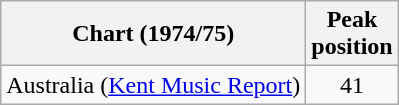<table class="wikitable">
<tr>
<th>Chart (1974/75)</th>
<th>Peak<br>position</th>
</tr>
<tr>
<td>Australia (<a href='#'>Kent Music Report</a>)</td>
<td align="center">41</td>
</tr>
</table>
